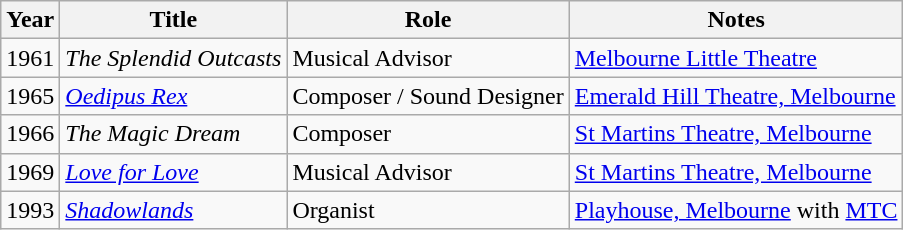<table class=wikitable>
<tr>
<th>Year</th>
<th>Title</th>
<th>Role</th>
<th>Notes</th>
</tr>
<tr>
<td>1961</td>
<td><em>The Splendid Outcasts</em></td>
<td>Musical Advisor</td>
<td><a href='#'>Melbourne Little Theatre</a></td>
</tr>
<tr>
<td>1965</td>
<td><em><a href='#'>Oedipus Rex</a></em></td>
<td>Composer / Sound Designer</td>
<td><a href='#'>Emerald Hill Theatre, Melbourne</a></td>
</tr>
<tr>
<td>1966</td>
<td><em>The Magic Dream</em></td>
<td>Composer</td>
<td><a href='#'>St Martins Theatre, Melbourne</a></td>
</tr>
<tr>
<td>1969</td>
<td><em><a href='#'>Love for Love</a></em></td>
<td>Musical Advisor</td>
<td><a href='#'>St Martins Theatre, Melbourne</a></td>
</tr>
<tr>
<td>1993</td>
<td><em><a href='#'>Shadowlands</a></em></td>
<td>Organist</td>
<td><a href='#'>Playhouse, Melbourne</a> with <a href='#'>MTC</a></td>
</tr>
</table>
